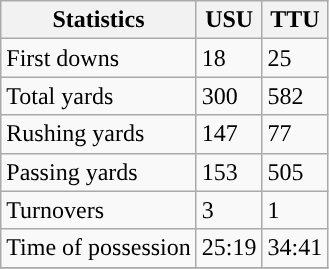<table class="wikitable">
<tr>
<th>Statistics</th>
<th>USU</th>
<th>TTU</th>
</tr>
<tr>
<td>First downs</td>
<td>18</td>
<td>25</td>
</tr>
<tr>
<td>Total yards</td>
<td>300</td>
<td>582</td>
</tr>
<tr>
<td>Rushing yards</td>
<td>147</td>
<td>77</td>
</tr>
<tr>
<td>Passing yards</td>
<td>153</td>
<td>505</td>
</tr>
<tr>
<td>Turnovers</td>
<td>3</td>
<td>1</td>
</tr>
<tr>
<td>Time of possession</td>
<td>25:19</td>
<td>34:41</td>
</tr>
<tr>
</tr>
</table>
